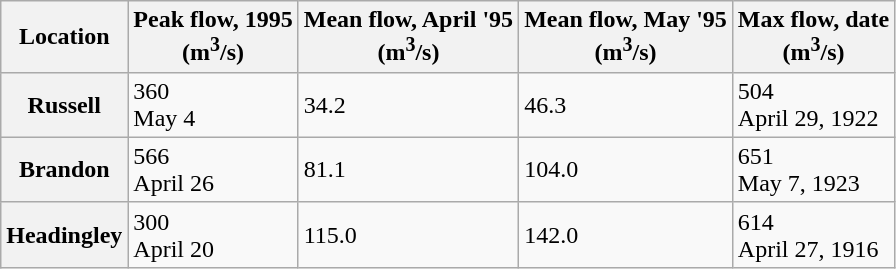<table class="wikitable">
<tr>
<th>Location</th>
<th>Peak flow, 1995<br>(m<sup>3</sup>/s)</th>
<th>Mean flow, April '95<br>(m<sup>3</sup>/s)</th>
<th>Mean flow, May '95<br>(m<sup>3</sup>/s)</th>
<th>Max flow, date<br> (m<sup>3</sup>/s)</th>
</tr>
<tr>
<th>Russell</th>
<td>360<br>May 4</td>
<td>34.2</td>
<td>46.3</td>
<td>504<br>April 29, 1922</td>
</tr>
<tr>
<th>Brandon</th>
<td>566<br> April 26</td>
<td>81.1</td>
<td>104.0</td>
<td>651<br>May 7, 1923</td>
</tr>
<tr>
<th>Headingley</th>
<td>300<br>April 20</td>
<td>115.0</td>
<td>142.0</td>
<td>614<br>April 27, 1916</td>
</tr>
</table>
